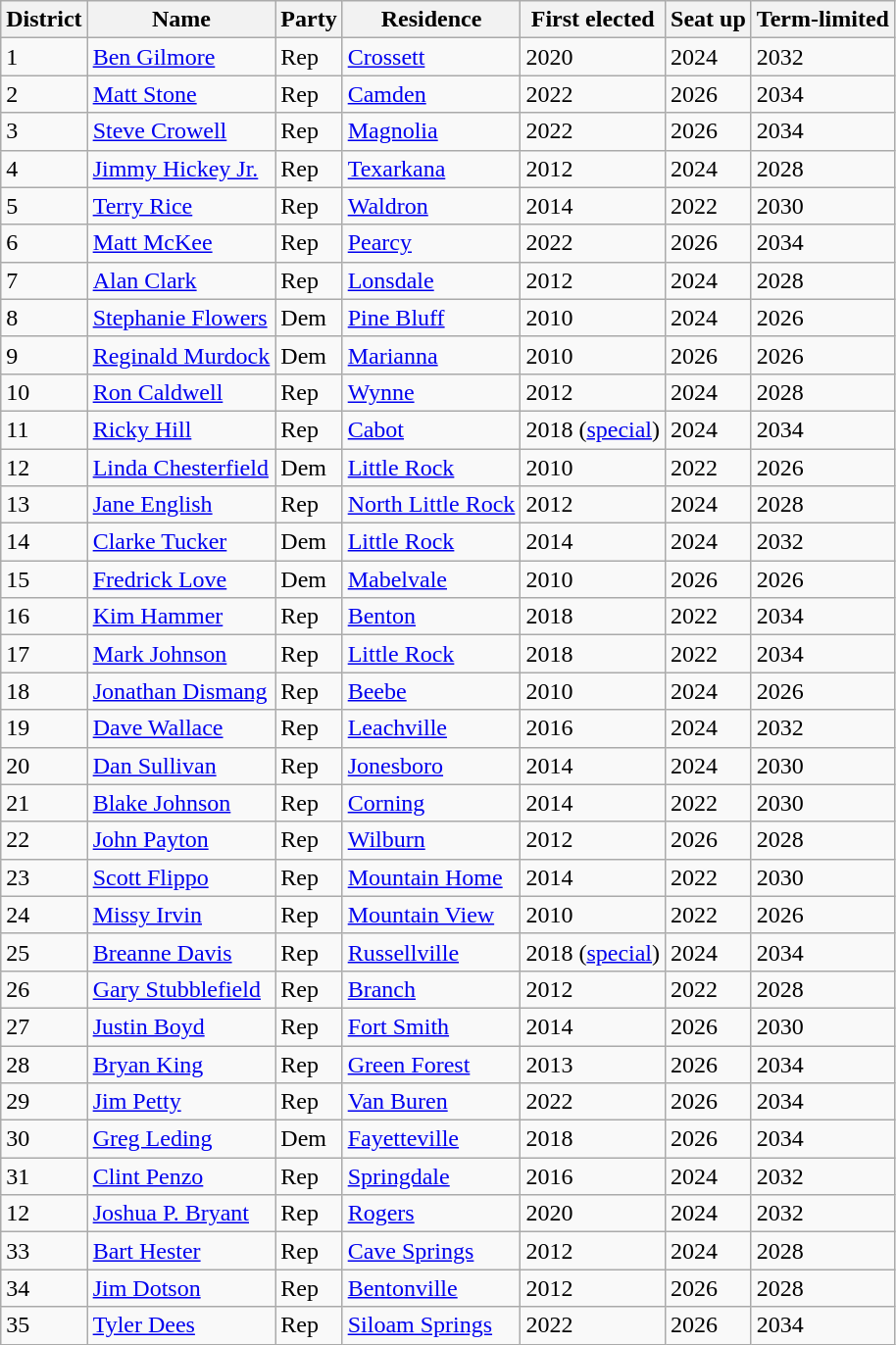<table class="wikitable sortable">
<tr>
<th>District</th>
<th>Name</th>
<th>Party</th>
<th>Residence</th>
<th>First elected</th>
<th>Seat up</th>
<th>Term-limited</th>
</tr>
<tr>
<td>1</td>
<td><a href='#'>Ben Gilmore</a></td>
<td>Rep</td>
<td><a href='#'>Crossett</a></td>
<td>2020</td>
<td>2024</td>
<td>2032</td>
</tr>
<tr>
<td>2</td>
<td><a href='#'>Matt Stone</a></td>
<td>Rep</td>
<td><a href='#'>Camden</a></td>
<td>2022</td>
<td>2026</td>
<td>2034</td>
</tr>
<tr>
<td>3</td>
<td><a href='#'>Steve Crowell</a></td>
<td>Rep</td>
<td><a href='#'>Magnolia</a></td>
<td>2022</td>
<td>2026</td>
<td>2034</td>
</tr>
<tr>
<td>4</td>
<td><a href='#'>Jimmy Hickey Jr.</a></td>
<td>Rep</td>
<td><a href='#'>Texarkana</a></td>
<td>2012</td>
<td>2024</td>
<td>2028</td>
</tr>
<tr>
<td>5</td>
<td><a href='#'>Terry Rice</a></td>
<td>Rep</td>
<td><a href='#'>Waldron</a></td>
<td>2014</td>
<td>2022</td>
<td>2030</td>
</tr>
<tr>
<td>6</td>
<td><a href='#'>Matt McKee</a></td>
<td>Rep</td>
<td><a href='#'>Pearcy</a></td>
<td>2022</td>
<td>2026</td>
<td>2034</td>
</tr>
<tr>
<td>7</td>
<td><a href='#'>Alan Clark</a></td>
<td>Rep</td>
<td><a href='#'>Lonsdale</a></td>
<td>2012</td>
<td>2024</td>
<td>2028</td>
</tr>
<tr>
<td>8</td>
<td><a href='#'>Stephanie Flowers</a></td>
<td>Dem</td>
<td><a href='#'>Pine Bluff</a></td>
<td>2010</td>
<td>2024</td>
<td>2026</td>
</tr>
<tr>
<td>9</td>
<td><a href='#'>Reginald Murdock</a></td>
<td>Dem</td>
<td><a href='#'>Marianna</a></td>
<td>2010</td>
<td>2026</td>
<td>2026</td>
</tr>
<tr>
<td>10</td>
<td><a href='#'>Ron Caldwell</a></td>
<td>Rep</td>
<td><a href='#'>Wynne</a></td>
<td>2012</td>
<td>2024</td>
<td>2028</td>
</tr>
<tr>
<td>11</td>
<td><a href='#'>Ricky Hill</a></td>
<td>Rep</td>
<td><a href='#'>Cabot</a></td>
<td>2018 (<a href='#'>special</a>)</td>
<td>2024</td>
<td>2034</td>
</tr>
<tr>
<td>12</td>
<td><a href='#'>Linda Chesterfield</a></td>
<td>Dem</td>
<td><a href='#'>Little Rock</a></td>
<td>2010</td>
<td>2022</td>
<td>2026</td>
</tr>
<tr>
<td>13</td>
<td><a href='#'>Jane English</a></td>
<td>Rep</td>
<td><a href='#'>North Little Rock</a></td>
<td>2012</td>
<td>2024</td>
<td>2028</td>
</tr>
<tr>
<td>14</td>
<td><a href='#'>Clarke Tucker</a></td>
<td>Dem</td>
<td><a href='#'>Little Rock</a></td>
<td>2014</td>
<td>2024</td>
<td>2032</td>
</tr>
<tr>
<td>15</td>
<td><a href='#'>Fredrick Love</a></td>
<td>Dem</td>
<td><a href='#'>Mabelvale</a></td>
<td>2010</td>
<td>2026</td>
<td>2026</td>
</tr>
<tr>
<td>16</td>
<td><a href='#'>Kim Hammer</a></td>
<td>Rep</td>
<td><a href='#'>Benton</a></td>
<td>2018</td>
<td>2022</td>
<td>2034</td>
</tr>
<tr>
<td>17</td>
<td><a href='#'>Mark Johnson</a></td>
<td>Rep</td>
<td><a href='#'>Little Rock</a></td>
<td>2018</td>
<td>2022</td>
<td>2034</td>
</tr>
<tr>
<td>18</td>
<td><a href='#'>Jonathan Dismang</a></td>
<td>Rep</td>
<td><a href='#'>Beebe</a></td>
<td>2010</td>
<td>2024</td>
<td>2026</td>
</tr>
<tr>
<td>19</td>
<td><a href='#'>Dave Wallace</a></td>
<td>Rep</td>
<td><a href='#'>Leachville</a></td>
<td>2016</td>
<td>2024</td>
<td>2032</td>
</tr>
<tr>
<td>20</td>
<td><a href='#'>Dan Sullivan</a></td>
<td>Rep</td>
<td><a href='#'>Jonesboro</a></td>
<td>2014</td>
<td>2024</td>
<td>2030</td>
</tr>
<tr>
<td>21</td>
<td><a href='#'>Blake Johnson</a></td>
<td>Rep</td>
<td><a href='#'>Corning</a></td>
<td>2014</td>
<td>2022</td>
<td>2030</td>
</tr>
<tr>
<td>22</td>
<td><a href='#'>John Payton</a></td>
<td>Rep</td>
<td><a href='#'>Wilburn</a></td>
<td>2012</td>
<td>2026</td>
<td>2028</td>
</tr>
<tr>
<td>23</td>
<td><a href='#'>Scott Flippo</a></td>
<td>Rep</td>
<td><a href='#'>Mountain Home</a></td>
<td>2014</td>
<td>2022</td>
<td>2030</td>
</tr>
<tr>
<td>24</td>
<td><a href='#'>Missy Irvin</a></td>
<td>Rep</td>
<td><a href='#'>Mountain View</a></td>
<td>2010</td>
<td>2022</td>
<td>2026</td>
</tr>
<tr>
<td>25</td>
<td><a href='#'>Breanne Davis</a></td>
<td>Rep</td>
<td><a href='#'>Russellville</a></td>
<td>2018 (<a href='#'>special</a>)</td>
<td>2024</td>
<td>2034</td>
</tr>
<tr>
<td>26</td>
<td><a href='#'>Gary Stubblefield</a></td>
<td>Rep</td>
<td><a href='#'>Branch</a></td>
<td>2012</td>
<td>2022</td>
<td>2028</td>
</tr>
<tr>
<td>27</td>
<td><a href='#'>Justin Boyd</a></td>
<td>Rep</td>
<td><a href='#'>Fort Smith</a></td>
<td>2014</td>
<td>2026</td>
<td>2030</td>
</tr>
<tr>
<td>28</td>
<td><a href='#'>Bryan King</a></td>
<td>Rep</td>
<td><a href='#'>Green Forest</a></td>
<td>2013</td>
<td>2026</td>
<td>2034</td>
</tr>
<tr>
<td>29</td>
<td><a href='#'>Jim Petty</a></td>
<td>Rep</td>
<td><a href='#'>Van Buren</a></td>
<td>2022</td>
<td>2026</td>
<td>2034</td>
</tr>
<tr>
<td>30</td>
<td><a href='#'>Greg Leding</a></td>
<td>Dem</td>
<td><a href='#'>Fayetteville</a></td>
<td>2018</td>
<td>2026</td>
<td>2034</td>
</tr>
<tr>
<td>31</td>
<td><a href='#'>Clint Penzo</a></td>
<td>Rep</td>
<td><a href='#'>Springdale</a></td>
<td>2016</td>
<td>2024</td>
<td>2032</td>
</tr>
<tr>
<td>12</td>
<td><a href='#'>Joshua P. Bryant</a></td>
<td>Rep</td>
<td><a href='#'>Rogers</a></td>
<td>2020</td>
<td>2024</td>
<td>2032</td>
</tr>
<tr>
<td>33</td>
<td><a href='#'>Bart Hester</a></td>
<td>Rep</td>
<td><a href='#'>Cave Springs</a></td>
<td>2012</td>
<td>2024</td>
<td>2028</td>
</tr>
<tr>
<td>34</td>
<td><a href='#'>Jim Dotson</a></td>
<td>Rep</td>
<td><a href='#'>Bentonville</a></td>
<td>2012</td>
<td>2026</td>
<td>2028</td>
</tr>
<tr>
<td>35</td>
<td><a href='#'>Tyler Dees</a></td>
<td>Rep</td>
<td><a href='#'>Siloam Springs</a></td>
<td>2022</td>
<td>2026</td>
<td>2034</td>
</tr>
</table>
